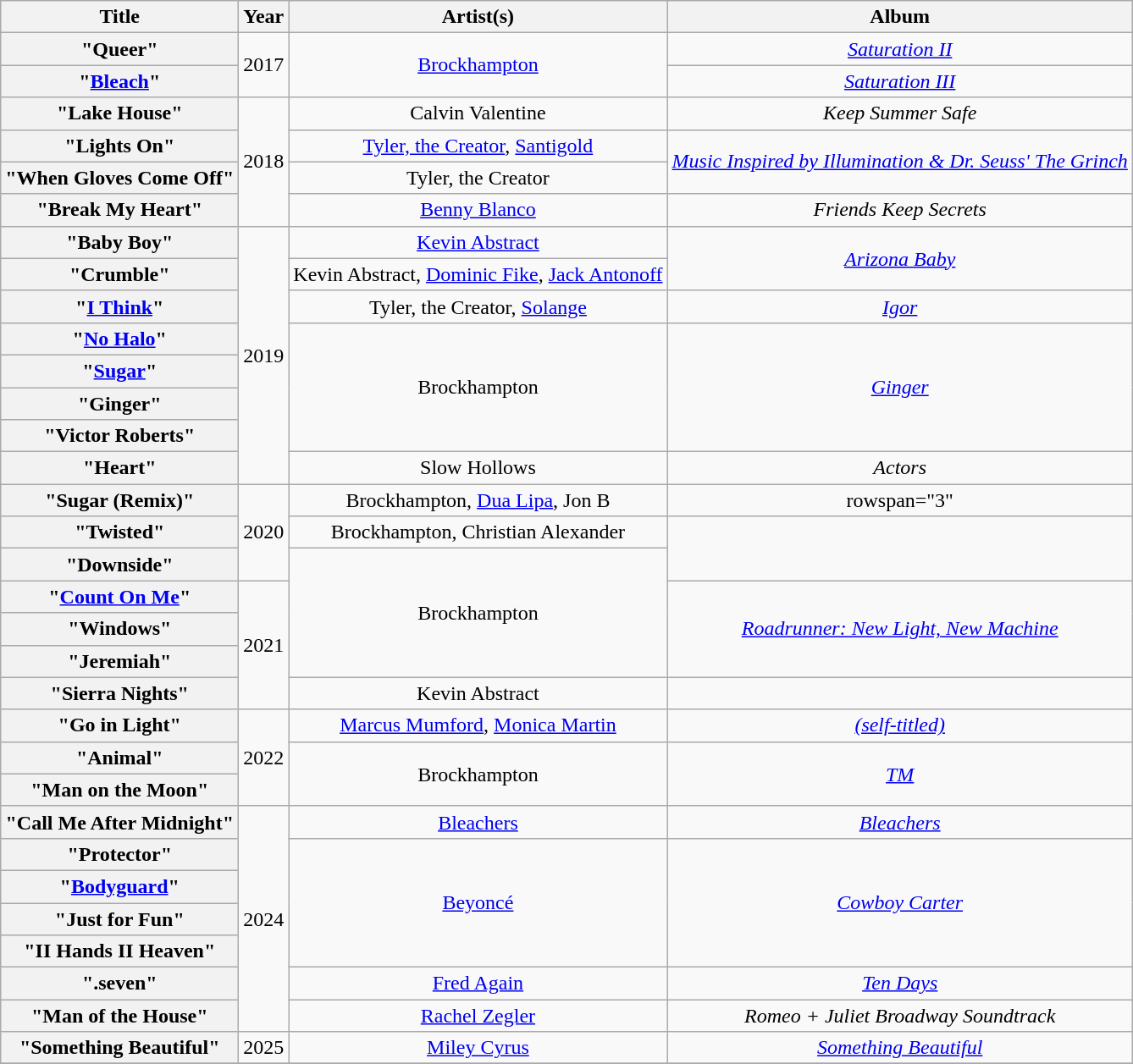<table class="wikitable plainrowheaders" style="text-align:center;">
<tr>
<th scope="col">Title</th>
<th scope="col">Year</th>
<th scope="col">Artist(s)</th>
<th scope="col">Album</th>
</tr>
<tr>
<th scope="row">"Queer"</th>
<td rowspan="2">2017</td>
<td rowspan="2"><a href='#'>Brockhampton</a></td>
<td><em><a href='#'>Saturation II</a></em></td>
</tr>
<tr>
<th scope="row">"<a href='#'>Bleach</a>"</th>
<td><em><a href='#'>Saturation III</a></em></td>
</tr>
<tr>
<th scope="row">"Lake House"</th>
<td rowspan="4">2018</td>
<td>Calvin Valentine</td>
<td><em>Keep Summer Safe</em></td>
</tr>
<tr>
<th scope="row">"Lights On"</th>
<td><a href='#'>Tyler, the Creator</a>, <a href='#'>Santigold</a></td>
<td rowspan="2"><em><a href='#'>Music Inspired by Illumination & Dr. Seuss' The Grinch</a></em></td>
</tr>
<tr>
<th scope="row">"When Gloves Come Off"</th>
<td>Tyler, the Creator</td>
</tr>
<tr>
<th scope="row">"Break My Heart"</th>
<td><a href='#'>Benny Blanco</a></td>
<td><em>Friends Keep Secrets</em></td>
</tr>
<tr>
<th scope="row">"Baby Boy"</th>
<td rowspan="8">2019</td>
<td><a href='#'>Kevin Abstract</a></td>
<td rowspan="2"><em><a href='#'>Arizona Baby</a></em></td>
</tr>
<tr>
<th scope="row">"Crumble"</th>
<td>Kevin Abstract, <a href='#'>Dominic Fike</a>, <a href='#'>Jack Antonoff</a></td>
</tr>
<tr>
<th scope="row">"<a href='#'>I Think</a>"</th>
<td>Tyler, the Creator, <a href='#'>Solange</a></td>
<td><em><a href='#'>Igor</a></em></td>
</tr>
<tr>
<th scope="row">"<a href='#'>No Halo</a>"</th>
<td rowspan="4">Brockhampton</td>
<td rowspan="4"><em><a href='#'>Ginger</a></em></td>
</tr>
<tr>
<th scope="row">"<a href='#'>Sugar</a>"</th>
</tr>
<tr>
<th scope="row">"Ginger"</th>
</tr>
<tr>
<th scope="row">"Victor Roberts"</th>
</tr>
<tr>
<th scope="row">"Heart"</th>
<td>Slow Hollows</td>
<td><em>Actors</em></td>
</tr>
<tr>
<th scope="row">"Sugar (Remix)"</th>
<td rowspan="3">2020</td>
<td>Brockhampton, <a href='#'>Dua Lipa</a>, Jon B</td>
<td>rowspan="3" </td>
</tr>
<tr>
<th scope="row">"Twisted"</th>
<td>Brockhampton, Christian Alexander</td>
</tr>
<tr>
<th scope="row">"Downside"</th>
<td rowspan="4">Brockhampton</td>
</tr>
<tr>
<th scope="row">"<a href='#'>Count On Me</a>"</th>
<td rowspan="4">2021</td>
<td rowspan="3"><em><a href='#'>Roadrunner: New Light, New Machine</a></em></td>
</tr>
<tr>
<th scope="row">"Windows"</th>
</tr>
<tr>
<th scope="row">"Jeremiah"</th>
</tr>
<tr>
<th scope="row">"Sierra Nights"</th>
<td>Kevin Abstract</td>
<td></td>
</tr>
<tr>
<th scope="row">"Go in Light"</th>
<td rowspan="3">2022</td>
<td><a href='#'>Marcus Mumford</a>, <a href='#'>Monica Martin</a></td>
<td><em><a href='#'>(self-titled)</a></em></td>
</tr>
<tr>
<th scope="row">"Animal"</th>
<td rowspan="2">Brockhampton</td>
<td rowspan="2"><em><a href='#'>TM</a></em></td>
</tr>
<tr>
<th scope="row">"Man on the Moon"</th>
</tr>
<tr>
<th scope="row">"Call Me After Midnight"</th>
<td rowspan="7">2024</td>
<td><a href='#'>Bleachers</a></td>
<td><em><a href='#'>Bleachers</a></em></td>
</tr>
<tr>
<th scope="row">"Protector"</th>
<td rowspan="4"><a href='#'>Beyoncé</a></td>
<td rowspan="4"><em><a href='#'>Cowboy Carter</a></em></td>
</tr>
<tr>
<th scope="row">"<a href='#'>Bodyguard</a>"</th>
</tr>
<tr>
<th scope="row">"Just for Fun"</th>
</tr>
<tr>
<th scope="row">"II Hands II Heaven"</th>
</tr>
<tr>
<th scope="row">".seven"</th>
<td><a href='#'>Fred Again</a></td>
<td><em><a href='#'>Ten Days</a></em></td>
</tr>
<tr>
<th scope="row">"Man of the House"</th>
<td><a href='#'>Rachel Zegler</a></td>
<td><em>Romeo + Juliet Broadway Soundtrack</em></td>
</tr>
<tr>
<th scope="row">"Something Beautiful"</th>
<td>2025</td>
<td><a href='#'>Miley Cyrus</a></td>
<td><em><a href='#'>Something Beautiful</a></em></td>
</tr>
<tr>
</tr>
</table>
